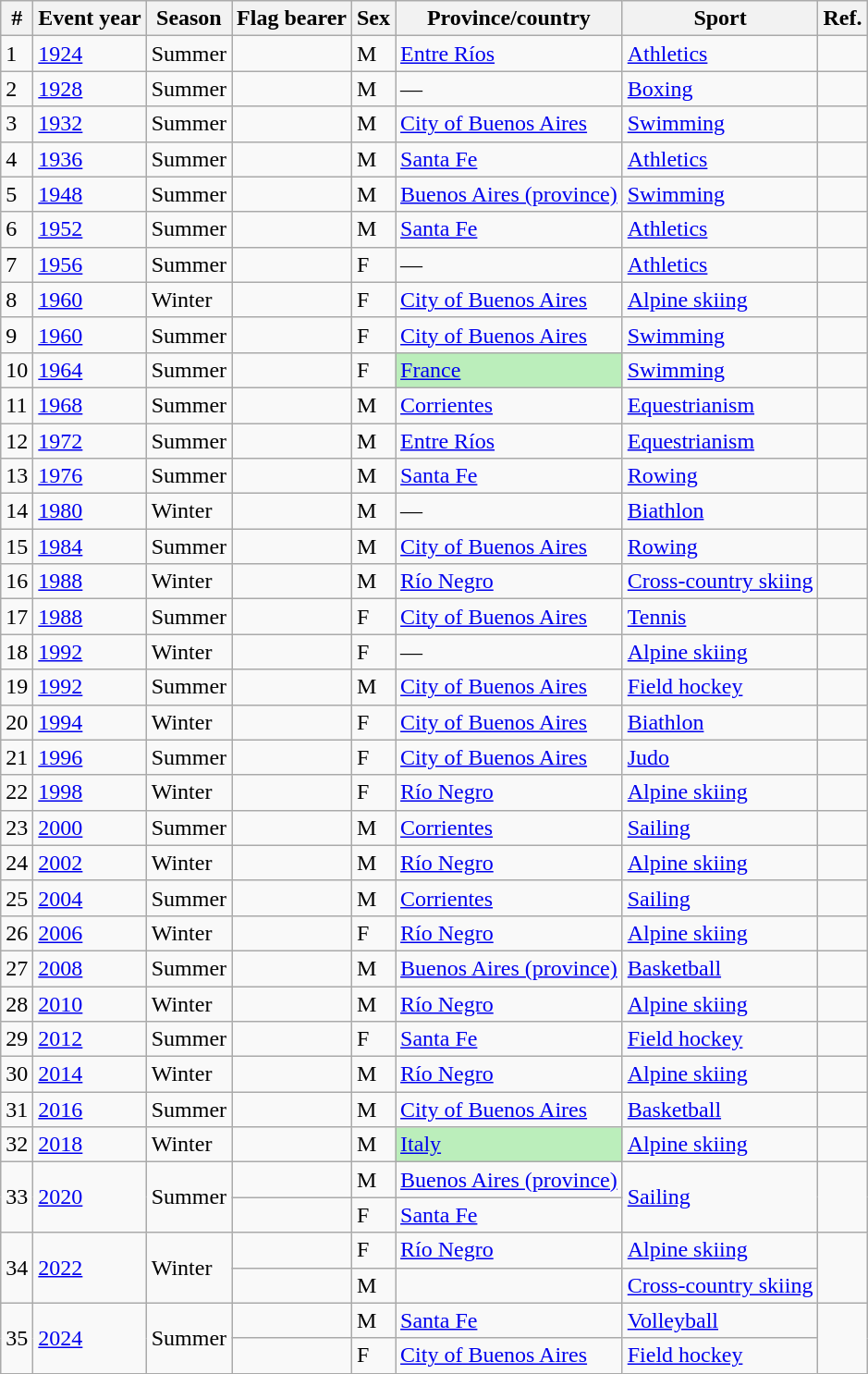<table class="wikitable sortable">
<tr>
<th>#</th>
<th>Event year</th>
<th>Season</th>
<th>Flag bearer</th>
<th>Sex</th>
<th>Province/country</th>
<th>Sport</th>
<th class="unsortable">Ref.</th>
</tr>
<tr>
<td>1</td>
<td><a href='#'>1924</a></td>
<td>Summer</td>
<td></td>
<td>M</td>
<td><a href='#'>Entre Ríos</a></td>
<td> <a href='#'>Athletics</a></td>
<td></td>
</tr>
<tr>
<td>2</td>
<td><a href='#'>1928</a></td>
<td>Summer</td>
<td></td>
<td>M</td>
<td>—</td>
<td> <a href='#'>Boxing</a></td>
<td></td>
</tr>
<tr>
<td>3</td>
<td><a href='#'>1932</a></td>
<td>Summer</td>
<td></td>
<td>M</td>
<td><a href='#'>City of Buenos Aires</a></td>
<td> <a href='#'>Swimming</a></td>
<td></td>
</tr>
<tr>
<td>4</td>
<td><a href='#'>1936</a></td>
<td>Summer</td>
<td></td>
<td>M</td>
<td><a href='#'>Santa Fe</a></td>
<td> <a href='#'>Athletics</a></td>
<td></td>
</tr>
<tr>
<td>5</td>
<td><a href='#'>1948</a></td>
<td>Summer</td>
<td></td>
<td>M</td>
<td><a href='#'>Buenos Aires (province)</a></td>
<td> <a href='#'>Swimming</a></td>
<td></td>
</tr>
<tr>
<td>6</td>
<td><a href='#'>1952</a></td>
<td>Summer</td>
<td></td>
<td>M</td>
<td><a href='#'>Santa Fe</a></td>
<td> <a href='#'>Athletics</a></td>
<td></td>
</tr>
<tr>
<td>7</td>
<td><a href='#'>1956</a></td>
<td>Summer</td>
<td></td>
<td>F</td>
<td>—</td>
<td> <a href='#'>Athletics</a></td>
<td></td>
</tr>
<tr>
<td>8</td>
<td><a href='#'>1960</a></td>
<td>Winter</td>
<td></td>
<td>F</td>
<td><a href='#'>City of Buenos Aires</a></td>
<td> <a href='#'>Alpine skiing</a></td>
<td></td>
</tr>
<tr>
<td>9</td>
<td><a href='#'>1960</a></td>
<td>Summer</td>
<td></td>
<td>F</td>
<td><a href='#'>City of Buenos Aires</a></td>
<td> <a href='#'>Swimming</a></td>
<td></td>
</tr>
<tr>
<td>10</td>
<td><a href='#'>1964</a></td>
<td>Summer</td>
<td></td>
<td>F</td>
<td style="background:#bbeebb;"><a href='#'>France</a></td>
<td> <a href='#'>Swimming</a></td>
<td></td>
</tr>
<tr>
<td>11</td>
<td><a href='#'>1968</a></td>
<td>Summer</td>
<td></td>
<td>M</td>
<td><a href='#'>Corrientes</a></td>
<td> <a href='#'>Equestrianism</a></td>
<td></td>
</tr>
<tr>
<td>12</td>
<td><a href='#'>1972</a></td>
<td>Summer</td>
<td></td>
<td>M</td>
<td><a href='#'>Entre Ríos</a></td>
<td> <a href='#'>Equestrianism</a></td>
<td></td>
</tr>
<tr>
<td>13</td>
<td><a href='#'>1976</a></td>
<td>Summer</td>
<td></td>
<td>M</td>
<td><a href='#'>Santa Fe</a></td>
<td> <a href='#'>Rowing</a></td>
<td></td>
</tr>
<tr>
<td>14</td>
<td><a href='#'>1980</a></td>
<td>Winter</td>
<td></td>
<td>M</td>
<td>—</td>
<td> <a href='#'>Biathlon</a></td>
<td></td>
</tr>
<tr>
<td>15</td>
<td><a href='#'>1984</a></td>
<td>Summer</td>
<td></td>
<td>M</td>
<td><a href='#'>City of Buenos Aires</a></td>
<td> <a href='#'>Rowing</a></td>
<td></td>
</tr>
<tr>
<td>16</td>
<td><a href='#'>1988</a></td>
<td>Winter</td>
<td></td>
<td>M</td>
<td><a href='#'>Río Negro</a></td>
<td> <a href='#'>Cross-country skiing</a></td>
<td></td>
</tr>
<tr>
<td>17</td>
<td><a href='#'>1988</a></td>
<td>Summer</td>
<td></td>
<td>F</td>
<td><a href='#'>City of Buenos Aires</a></td>
<td> <a href='#'>Tennis</a></td>
<td></td>
</tr>
<tr>
<td>18</td>
<td><a href='#'>1992</a></td>
<td>Winter</td>
<td></td>
<td>F</td>
<td>—</td>
<td> <a href='#'>Alpine skiing</a></td>
<td></td>
</tr>
<tr>
<td>19</td>
<td><a href='#'>1992</a></td>
<td>Summer</td>
<td></td>
<td>M</td>
<td><a href='#'>City of Buenos Aires</a></td>
<td> <a href='#'>Field hockey</a></td>
<td></td>
</tr>
<tr>
<td>20</td>
<td><a href='#'>1994</a></td>
<td>Winter</td>
<td></td>
<td>F</td>
<td><a href='#'>City of Buenos Aires</a></td>
<td> <a href='#'>Biathlon</a></td>
<td></td>
</tr>
<tr>
<td>21</td>
<td><a href='#'>1996</a></td>
<td>Summer</td>
<td></td>
<td>F</td>
<td><a href='#'>City of Buenos Aires</a></td>
<td> <a href='#'>Judo</a></td>
<td></td>
</tr>
<tr>
<td>22</td>
<td><a href='#'>1998</a></td>
<td>Winter</td>
<td></td>
<td>F</td>
<td><a href='#'>Río Negro</a></td>
<td> <a href='#'>Alpine skiing</a></td>
<td></td>
</tr>
<tr>
<td>23</td>
<td><a href='#'>2000</a></td>
<td>Summer</td>
<td></td>
<td>M</td>
<td><a href='#'>Corrientes</a></td>
<td> <a href='#'>Sailing</a></td>
<td></td>
</tr>
<tr>
<td>24</td>
<td><a href='#'>2002</a></td>
<td>Winter</td>
<td></td>
<td>M</td>
<td><a href='#'>Río Negro</a></td>
<td> <a href='#'>Alpine skiing</a></td>
<td></td>
</tr>
<tr>
<td>25</td>
<td><a href='#'>2004</a></td>
<td>Summer</td>
<td></td>
<td>M</td>
<td><a href='#'>Corrientes</a></td>
<td> <a href='#'>Sailing</a></td>
<td></td>
</tr>
<tr>
<td>26</td>
<td><a href='#'>2006</a></td>
<td>Winter</td>
<td></td>
<td>F</td>
<td><a href='#'>Río Negro</a></td>
<td> <a href='#'>Alpine skiing</a></td>
<td></td>
</tr>
<tr>
<td>27</td>
<td><a href='#'>2008</a></td>
<td>Summer</td>
<td></td>
<td>M</td>
<td><a href='#'>Buenos Aires (province)</a></td>
<td> <a href='#'>Basketball</a></td>
<td></td>
</tr>
<tr>
<td>28</td>
<td><a href='#'>2010</a></td>
<td>Winter</td>
<td></td>
<td>M</td>
<td><a href='#'>Río Negro</a></td>
<td> <a href='#'>Alpine skiing</a></td>
<td></td>
</tr>
<tr>
<td>29</td>
<td><a href='#'>2012</a></td>
<td>Summer</td>
<td></td>
<td>F</td>
<td><a href='#'>Santa Fe</a></td>
<td> <a href='#'>Field hockey</a></td>
<td></td>
</tr>
<tr>
<td>30</td>
<td><a href='#'>2014</a></td>
<td>Winter</td>
<td></td>
<td>M</td>
<td><a href='#'>Río Negro</a></td>
<td> <a href='#'>Alpine skiing</a></td>
<td></td>
</tr>
<tr>
<td>31</td>
<td><a href='#'>2016</a></td>
<td>Summer</td>
<td></td>
<td>M</td>
<td><a href='#'>City of Buenos Aires</a></td>
<td> <a href='#'>Basketball</a></td>
<td></td>
</tr>
<tr>
<td>32</td>
<td><a href='#'>2018</a></td>
<td>Winter</td>
<td></td>
<td>M</td>
<td style="background:#bbeebb;"><a href='#'>Italy</a></td>
<td> <a href='#'>Alpine skiing</a></td>
<td></td>
</tr>
<tr>
<td rowspan=2>33</td>
<td rowspan=2><a href='#'>2020</a></td>
<td rowspan=2>Summer</td>
<td></td>
<td>M</td>
<td><a href='#'>Buenos Aires (province)</a></td>
<td rowspan=2> <a href='#'>Sailing</a></td>
<td rowspan=2></td>
</tr>
<tr>
<td></td>
<td>F</td>
<td><a href='#'>Santa Fe</a></td>
</tr>
<tr>
<td rowspan=2>34</td>
<td rowspan=2><a href='#'>2022</a></td>
<td rowspan=2>Winter</td>
<td></td>
<td>F</td>
<td><a href='#'>Río Negro</a></td>
<td> <a href='#'>Alpine skiing</a></td>
<td rowspan=2></td>
</tr>
<tr>
<td></td>
<td>M</td>
<td></td>
<td> <a href='#'>Cross-country skiing</a></td>
</tr>
<tr>
<td rowspan=2>35</td>
<td rowspan=2><a href='#'>2024</a></td>
<td rowspan=2>Summer</td>
<td></td>
<td>M</td>
<td><a href='#'>Santa Fe</a></td>
<td> <a href='#'>Volleyball</a></td>
<td rowspan=2></td>
</tr>
<tr>
<td></td>
<td>F</td>
<td><a href='#'>City of Buenos Aires</a></td>
<td> <a href='#'>Field hockey</a></td>
</tr>
</table>
